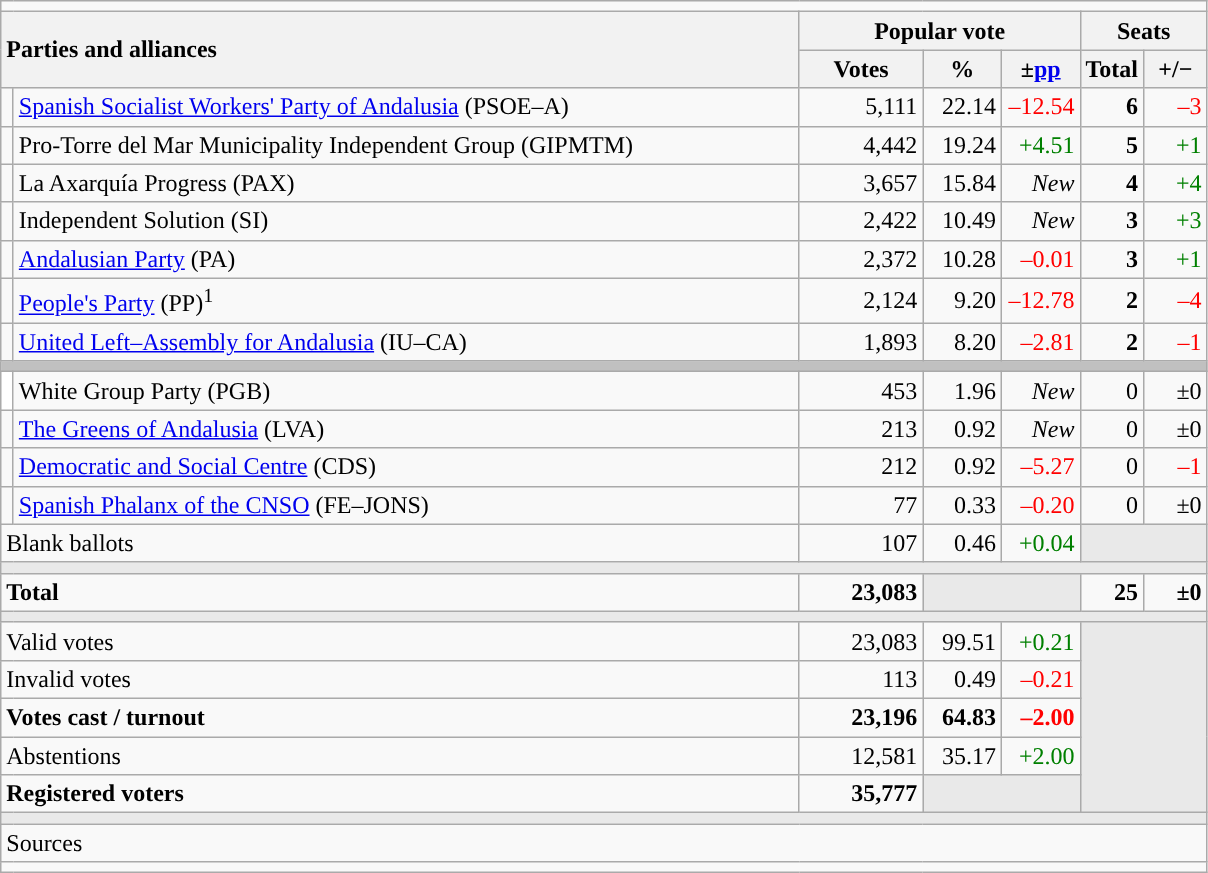<table class="wikitable" style="text-align:right;">
<tr>
<td colspan="7"></td>
</tr>
<tr>
<th style="text-align:left;" rowspan="2" colspan="2" width="525">Parties and alliances</th>
<th colspan="3">Popular vote</th>
<th colspan="2">Seats</th>
</tr>
<tr>
<th width="75">Votes</th>
<th width="45">%</th>
<th width="45">±<a href='#'>pp</a></th>
<th width="35">Total</th>
<th width="35">+/−</th>
</tr>
<tr>
<td width="1" style="color:inherit;background:"></td>
<td align="left"><a href='#'>Spanish Socialist Workers' Party of Andalusia</a> (PSOE–A)</td>
<td>5,111</td>
<td>22.14</td>
<td style="color:red;">–12.54</td>
<td><strong>6</strong></td>
<td style="color:red;">–3</td>
</tr>
<tr>
<td style="color:inherit;background:"></td>
<td align="left">Pro-Torre del Mar Municipality Independent Group (GIPMTM)</td>
<td>4,442</td>
<td>19.24</td>
<td style="color:green;">+4.51</td>
<td><strong>5</strong></td>
<td style="color:green;">+1</td>
</tr>
<tr>
<td style="color:inherit;background:"></td>
<td align="left">La Axarquía Progress (PAX)</td>
<td>3,657</td>
<td>15.84</td>
<td><em>New</em></td>
<td><strong>4</strong></td>
<td style="color:green;">+4</td>
</tr>
<tr>
<td style="color:inherit;background:"></td>
<td align="left">Independent Solution (SI)</td>
<td>2,422</td>
<td>10.49</td>
<td><em>New</em></td>
<td><strong>3</strong></td>
<td style="color:green;">+3</td>
</tr>
<tr>
<td style="color:inherit;background:"></td>
<td align="left"><a href='#'>Andalusian Party</a> (PA)</td>
<td>2,372</td>
<td>10.28</td>
<td style="color:red;">–0.01</td>
<td><strong>3</strong></td>
<td style="color:green;">+1</td>
</tr>
<tr>
<td style="color:inherit;background:"></td>
<td align="left"><a href='#'>People's Party</a> (PP)<sup>1</sup></td>
<td>2,124</td>
<td>9.20</td>
<td style="color:red;">–12.78</td>
<td><strong>2</strong></td>
<td style="color:red;">–4</td>
</tr>
<tr>
<td style="color:inherit;background:"></td>
<td align="left"><a href='#'>United Left–Assembly for Andalusia</a> (IU–CA)</td>
<td>1,893</td>
<td>8.20</td>
<td style="color:red;">–2.81</td>
<td><strong>2</strong></td>
<td style="color:red;">–1</td>
</tr>
<tr>
<td colspan="7" bgcolor="#C0C0C0"></td>
</tr>
<tr>
<td bgcolor="white"></td>
<td align="left">White Group Party (PGB)</td>
<td>453</td>
<td>1.96</td>
<td><em>New</em></td>
<td>0</td>
<td>±0</td>
</tr>
<tr>
<td style="color:inherit;background:"></td>
<td align="left"><a href='#'>The Greens of Andalusia</a> (LVA)</td>
<td>213</td>
<td>0.92</td>
<td><em>New</em></td>
<td>0</td>
<td>±0</td>
</tr>
<tr>
<td style="color:inherit;background:"></td>
<td align="left"><a href='#'>Democratic and Social Centre</a> (CDS)</td>
<td>212</td>
<td>0.92</td>
<td style="color:red;">–5.27</td>
<td>0</td>
<td style="color:red;">–1</td>
</tr>
<tr>
<td style="color:inherit;background:"></td>
<td align="left"><a href='#'>Spanish Phalanx of the CNSO</a> (FE–JONS)</td>
<td>77</td>
<td>0.33</td>
<td style="color:red;">–0.20</td>
<td>0</td>
<td>±0</td>
</tr>
<tr>
<td align="left" colspan="2">Blank ballots</td>
<td>107</td>
<td>0.46</td>
<td style="color:green;">+0.04</td>
<td bgcolor="#E9E9E9" colspan="2"></td>
</tr>
<tr>
<td colspan="7" bgcolor="#E9E9E9"></td>
</tr>
<tr style="font-weight:bold;">
<td align="left" colspan="2">Total</td>
<td>23,083</td>
<td bgcolor="#E9E9E9" colspan="2"></td>
<td>25</td>
<td>±0</td>
</tr>
<tr>
<td colspan="7" bgcolor="#E9E9E9"></td>
</tr>
<tr>
<td align="left" colspan="2">Valid votes</td>
<td>23,083</td>
<td>99.51</td>
<td style="color:green;">+0.21</td>
<td bgcolor="#E9E9E9" colspan="2" rowspan="5"></td>
</tr>
<tr>
<td align="left" colspan="2">Invalid votes</td>
<td>113</td>
<td>0.49</td>
<td style="color:red;">–0.21</td>
</tr>
<tr style="font-weight:bold;">
<td align="left" colspan="2">Votes cast / turnout</td>
<td>23,196</td>
<td>64.83</td>
<td style="color:red;">–2.00</td>
</tr>
<tr>
<td align="left" colspan="2">Abstentions</td>
<td>12,581</td>
<td>35.17</td>
<td style="color:green;">+2.00</td>
</tr>
<tr style="font-weight:bold;">
<td align="left" colspan="2">Registered voters</td>
<td>35,777</td>
<td bgcolor="#E9E9E9" colspan="2"></td>
</tr>
<tr>
<td colspan="7" bgcolor="#E9E9E9"></td>
</tr>
<tr>
<td align="left" colspan="7">Sources</td>
</tr>
<tr>
<td colspan="7" style="text-align:left; max-width:790px;"></td>
</tr>
</table>
